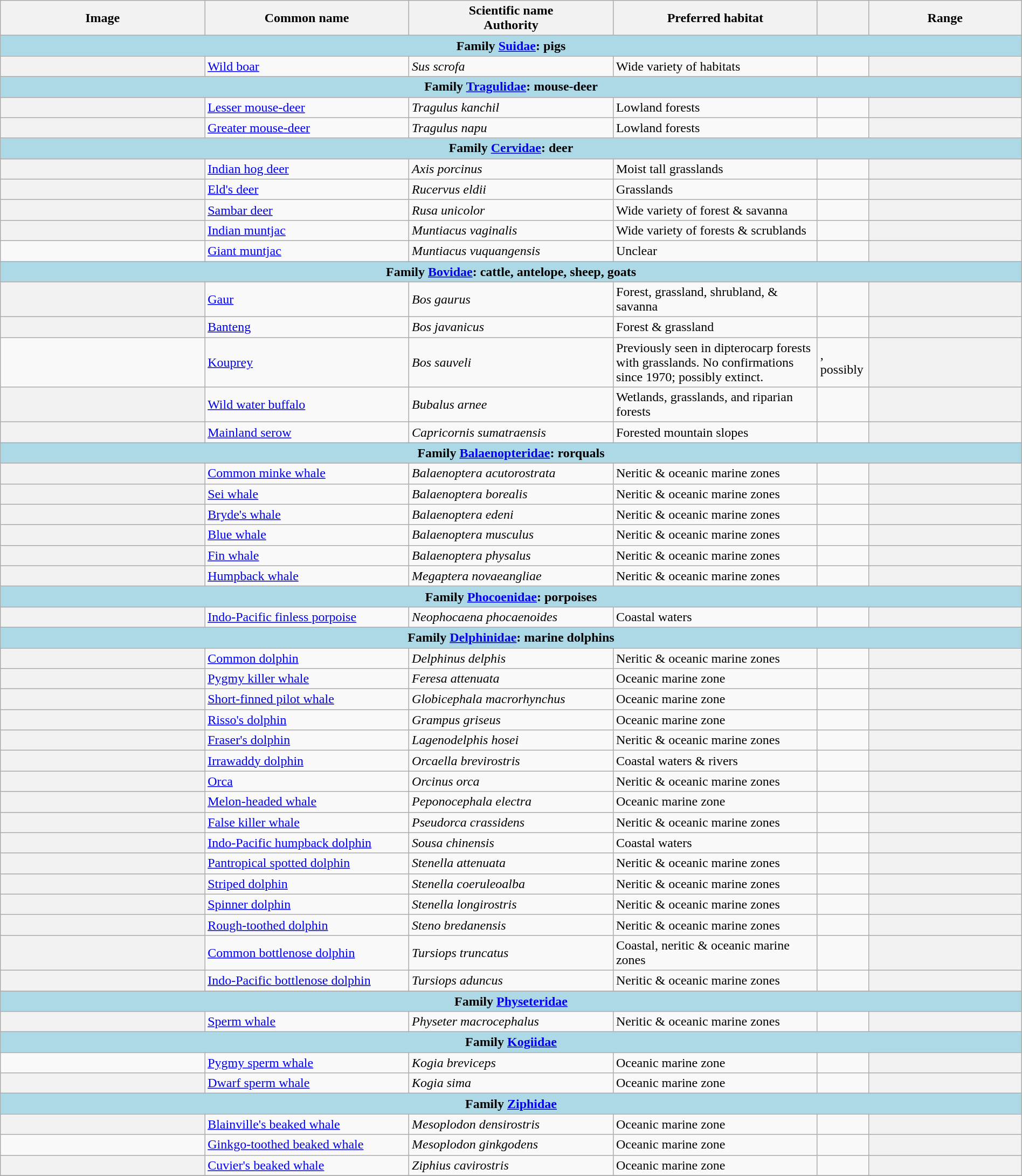<table width=100% class="wikitable unsortable plainrowheaders">
<tr>
<th width="20%" style="text-align: center;">Image</th>
<th width="20%">Common name</th>
<th width="20%">Scientific name<br>Authority</th>
<th width="20%">Preferred habitat</th>
<th width="5%"></th>
<th width="15%">Range</th>
</tr>
<tr>
<td style="text-align:center;background:lightblue;" colspan=6><strong>Family <a href='#'>Suidae</a>: pigs</strong></td>
</tr>
<tr>
<th style="text-align: center;"></th>
<td><a href='#'>Wild boar</a></td>
<td><em>Sus scrofa</em><br></td>
<td>Wide variety of habitats</td>
<td><br></td>
<th style="text-align: center;"></th>
</tr>
<tr>
<td style="text-align:center;background:lightblue;" colspan=6><strong>Family <a href='#'>Tragulidae</a>: mouse-deer</strong></td>
</tr>
<tr>
<th style="text-align: center;"></th>
<td><a href='#'>Lesser mouse-deer</a></td>
<td><em>Tragulus kanchil</em><br></td>
<td>Lowland forests</td>
<td><br></td>
<th style="text-align: center;"></th>
</tr>
<tr>
<th style="text-align: center;"></th>
<td><a href='#'>Greater mouse-deer</a></td>
<td><em>Tragulus napu</em><br></td>
<td>Lowland forests</td>
<td><br></td>
<th style="text-align: center;"></th>
</tr>
<tr>
<td style="text-align:center;background:lightblue;" colspan=6><strong>Family <a href='#'>Cervidae</a>: deer</strong></td>
</tr>
<tr>
<th style="text-align: center;"></th>
<td><a href='#'>Indian hog deer</a></td>
<td><em>Axis porcinus</em><br></td>
<td>Moist tall grasslands</td>
<td><br></td>
<th style="text-align: center;"></th>
</tr>
<tr>
<th style="text-align: center;"></th>
<td><a href='#'>Eld's deer</a></td>
<td><em>Rucervus eldii</em><br></td>
<td>Grasslands</td>
<td><br></td>
<th style="text-align: center;"></th>
</tr>
<tr>
<th style="text-align: center;"></th>
<td><a href='#'>Sambar deer</a></td>
<td><em>Rusa unicolor</em><br></td>
<td>Wide variety of forest & savanna</td>
<td><br></td>
<th style="text-align: center;"></th>
</tr>
<tr>
<th style="text-align: center;"></th>
<td><a href='#'>Indian muntjac</a></td>
<td><em>Muntiacus vaginalis</em><br></td>
<td>Wide variety of forests & scrublands</td>
<td><br></td>
<th style="text-align: center;"></th>
</tr>
<tr>
<td></td>
<td><a href='#'>Giant muntjac</a></td>
<td><em>Muntiacus vuquangensis</em><br></td>
<td>Unclear</td>
<td><br></td>
<th style="text-align: center;"></th>
</tr>
<tr>
<td style="text-align:center;background:lightblue;" colspan=6><strong>Family <a href='#'>Bovidae</a>: cattle, antelope, sheep, goats</strong></td>
</tr>
<tr>
<th style="text-align: center;"></th>
<td><a href='#'>Gaur</a></td>
<td><em>Bos gaurus</em><br></td>
<td>Forest, grassland, shrubland, & savanna</td>
<td><br></td>
<th style="text-align: center;"></th>
</tr>
<tr>
<th style="text-align: center;"></th>
<td><a href='#'>Banteng</a></td>
<td><em>Bos javanicus</em><br></td>
<td>Forest & grassland</td>
<td><br></td>
<th style="text-align: center;"></th>
</tr>
<tr>
<td></td>
<td><a href='#'>Kouprey</a></td>
<td><em>Bos sauveli</em><br></td>
<td>Previously seen in dipterocarp forests with grasslands. No confirmations since 1970; possibly extinct.</td>
<td>,<br>possibly <br></td>
<th style="text-align: center;"></th>
</tr>
<tr>
<th style="text-align: center;"></th>
<td><a href='#'>Wild water buffalo</a></td>
<td><em>Bubalus arnee</em><br></td>
<td>Wetlands, grasslands, and riparian forests</td>
<td><br></td>
<th style="text-align: center;"></th>
</tr>
<tr>
<th style="text-align: center;"></th>
<td><a href='#'>Mainland serow</a></td>
<td><em>Capricornis sumatraensis</em><br></td>
<td>Forested mountain slopes</td>
<td><br></td>
<th style="text-align: center;"></th>
</tr>
<tr>
<td style="text-align:center;background:lightblue;" colspan=6><strong>Family <a href='#'>Balaenopteridae</a>: rorquals</strong></td>
</tr>
<tr>
<th style="text-align: center;"></th>
<td><a href='#'>Common minke whale</a></td>
<td><em>Balaenoptera acutorostrata</em><br></td>
<td>Neritic & oceanic marine zones</td>
<td><br></td>
<th style="text-align: center;"></th>
</tr>
<tr>
<th style="text-align: center;"></th>
<td><a href='#'>Sei whale</a></td>
<td><em>Balaenoptera borealis</em><br></td>
<td>Neritic & oceanic marine zones</td>
<td><br></td>
<th style="text-align: center;"></th>
</tr>
<tr>
<th style="text-align: center;"></th>
<td><a href='#'>Bryde's whale</a></td>
<td><em>Balaenoptera edeni</em><br></td>
<td>Neritic & oceanic marine zones</td>
<td><br></td>
<th style="text-align: center;"></th>
</tr>
<tr>
<th style="text-align: center;"></th>
<td><a href='#'>Blue whale</a></td>
<td><em>Balaenoptera musculus</em><br></td>
<td>Neritic & oceanic marine zones</td>
<td><br></td>
<th style="text-align: center;"></th>
</tr>
<tr>
<th style="text-align: center;"></th>
<td><a href='#'>Fin whale</a></td>
<td><em>Balaenoptera physalus</em><br></td>
<td>Neritic & oceanic marine zones</td>
<td><br></td>
<th style="text-align: center;"></th>
</tr>
<tr>
<th style="text-align: center;"></th>
<td><a href='#'>Humpback whale</a></td>
<td><em>Megaptera novaeangliae</em><br></td>
<td>Neritic & oceanic marine zones</td>
<td><br></td>
<th style="text-align: center;"></th>
</tr>
<tr>
<td style="text-align:center;background:lightblue;" colspan=6><strong>Family <a href='#'>Phocoenidae</a>: porpoises</strong></td>
</tr>
<tr>
<th style="text-align: center;"></th>
<td><a href='#'>Indo-Pacific finless porpoise</a></td>
<td><em>Neophocaena phocaenoides</em><br></td>
<td>Coastal waters</td>
<td><br></td>
<th style="text-align: center;"></th>
</tr>
<tr>
<td style="text-align:center;background:lightblue;" colspan=6><strong>Family <a href='#'>Delphinidae</a>: marine dolphins</strong></td>
</tr>
<tr>
<th style="text-align: center;"></th>
<td><a href='#'>Common dolphin</a></td>
<td><em>Delphinus delphis</em><br></td>
<td>Neritic & oceanic marine zones</td>
<td><br></td>
<th style="text-align: center;"></th>
</tr>
<tr>
<th style="text-align: center;"></th>
<td><a href='#'>Pygmy killer whale</a></td>
<td><em>Feresa attenuata</em><br></td>
<td>Oceanic marine zone</td>
<td><br></td>
<th style="text-align: center;"></th>
</tr>
<tr>
<th style="text-align: center;"></th>
<td><a href='#'>Short-finned pilot whale</a></td>
<td><em>Globicephala macrorhynchus</em><br></td>
<td>Oceanic marine zone</td>
<td><br></td>
<th style="text-align: center;"></th>
</tr>
<tr>
<th style="text-align: center;"></th>
<td><a href='#'>Risso's dolphin</a></td>
<td><em>Grampus griseus</em><br></td>
<td>Oceanic marine zone</td>
<td><br></td>
<th style="text-align: center;"></th>
</tr>
<tr>
<th style="text-align: center;"></th>
<td><a href='#'>Fraser's dolphin</a></td>
<td><em>Lagenodelphis hosei</em><br></td>
<td>Neritic & oceanic marine zones</td>
<td><br></td>
<th style="text-align: center;"></th>
</tr>
<tr>
<th style="text-align: center;"></th>
<td><a href='#'>Irrawaddy dolphin</a></td>
<td><em>Orcaella brevirostris</em><br></td>
<td>Coastal waters & rivers</td>
<td><br></td>
<th style="text-align: center;"></th>
</tr>
<tr>
<th style="text-align: center;"></th>
<td><a href='#'>Orca</a></td>
<td><em>Orcinus orca</em><br></td>
<td>Neritic & oceanic marine zones</td>
<td><br></td>
<th style="text-align: center;"></th>
</tr>
<tr>
<th style="text-align: center;"></th>
<td><a href='#'>Melon-headed whale</a></td>
<td><em>Peponocephala electra</em><br></td>
<td>Oceanic marine zone</td>
<td><br></td>
<th style="text-align: center;"></th>
</tr>
<tr>
<th style="text-align: center;"></th>
<td><a href='#'>False killer whale</a></td>
<td><em>Pseudorca crassidens</em><br></td>
<td>Neritic & oceanic marine zones</td>
<td><br></td>
<th style="text-align: center;"></th>
</tr>
<tr>
<th style="text-align: center;"></th>
<td><a href='#'>Indo-Pacific humpback dolphin</a></td>
<td><em>Sousa chinensis</em><br></td>
<td>Coastal waters</td>
<td><br></td>
<th style="text-align: center;"></th>
</tr>
<tr>
<th style="text-align: center;"></th>
<td><a href='#'>Pantropical spotted dolphin</a></td>
<td><em>Stenella attenuata</em><br></td>
<td>Neritic & oceanic marine zones</td>
<td><br></td>
<th style="text-align: center;"></th>
</tr>
<tr>
<th style="text-align: center;"></th>
<td><a href='#'>Striped dolphin</a></td>
<td><em>Stenella coeruleoalba</em><br></td>
<td>Neritic & oceanic marine zones</td>
<td><br></td>
<th style="text-align: center;"></th>
</tr>
<tr>
<th style="text-align: center;"></th>
<td><a href='#'>Spinner dolphin</a></td>
<td><em>Stenella longirostris</em><br></td>
<td>Neritic & oceanic marine zones</td>
<td><br></td>
<th style="text-align: center;"></th>
</tr>
<tr>
<th style="text-align: center;"></th>
<td><a href='#'>Rough-toothed dolphin</a></td>
<td><em>Steno bredanensis</em><br></td>
<td>Neritic & oceanic marine zones</td>
<td><br></td>
<th style="text-align: center;"></th>
</tr>
<tr>
<th style="text-align: center;"></th>
<td><a href='#'>Common bottlenose dolphin</a></td>
<td><em>Tursiops truncatus</em><br></td>
<td>Coastal, neritic & oceanic marine zones</td>
<td><br></td>
<th style="text-align: center;"></th>
</tr>
<tr>
<th style="text-align: center;"></th>
<td><a href='#'>Indo-Pacific bottlenose dolphin</a></td>
<td><em>Tursiops aduncus</em><br></td>
<td>Neritic & oceanic marine zones</td>
<td><br></td>
<th style="text-align: center;"></th>
</tr>
<tr>
<td style="text-align:center;background:lightblue;" colspan=6><strong>Family <a href='#'>Physeteridae</a></strong></td>
</tr>
<tr>
<th style="text-align: center;"></th>
<td><a href='#'>Sperm whale</a></td>
<td><em>Physeter macrocephalus</em><br></td>
<td>Neritic & oceanic marine zones</td>
<td><br></td>
<th style="text-align: center;"></th>
</tr>
<tr>
<td style="text-align:center;background:lightblue;" colspan=6><strong>Family <a href='#'>Kogiidae</a></strong></td>
</tr>
<tr>
<td></td>
<td><a href='#'>Pygmy sperm whale</a></td>
<td><em>Kogia breviceps</em><br></td>
<td>Oceanic marine zone</td>
<td><br></td>
<th style="text-align: center;"></th>
</tr>
<tr>
<th style="text-align: center;"></th>
<td><a href='#'>Dwarf sperm whale</a></td>
<td><em>Kogia sima</em><br></td>
<td>Oceanic marine zone</td>
<td><br></td>
<th style="text-align: center;"></th>
</tr>
<tr>
<td style="text-align:center;background:lightblue;" colspan=6><strong>Family <a href='#'>Ziphidae</a></strong></td>
</tr>
<tr>
<th style="text-align: center;"></th>
<td><a href='#'>Blainville's beaked whale</a></td>
<td><em>Mesoplodon densirostris</em><br></td>
<td>Oceanic marine zone</td>
<td><br></td>
<th style="text-align: center;"></th>
</tr>
<tr>
<td></td>
<td><a href='#'>Ginkgo-toothed beaked whale</a></td>
<td><em>Mesoplodon ginkgodens</em><br></td>
<td>Oceanic marine zone</td>
<td><br></td>
<th style="text-align: center;"></th>
</tr>
<tr>
<th style="text-align: center;"></th>
<td><a href='#'>Cuvier's beaked whale</a></td>
<td><em>Ziphius cavirostris</em><br></td>
<td>Oceanic marine zone</td>
<td><br></td>
<th style="text-align: center;"></th>
</tr>
<tr>
</tr>
</table>
